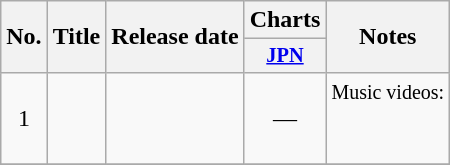<table class="wikitable">
<tr>
<th rowspan="2">No.</th>
<th rowspan="2">Title</th>
<th rowspan="2">Release date</th>
<th>Charts</th>
<th rowspan="2">Notes</th>
</tr>
<tr style="width:3em;font-size:85%;">
<th><a href='#'>JPN</a><br></th>
</tr>
<tr>
<td align="center">1</td>
<td></td>
<td></td>
<td align="center">—</td>
<td><small>Music videos:<br><br><br></small></td>
</tr>
<tr>
</tr>
</table>
